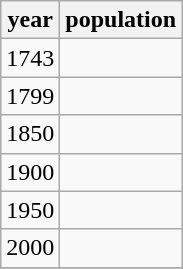<table class="wikitable">
<tr>
<th>year</th>
<th>population</th>
</tr>
<tr>
<td>1743</td>
<td align="right"></td>
</tr>
<tr>
<td>1799</td>
<td align="right"></td>
</tr>
<tr>
<td>1850</td>
<td align="right"></td>
</tr>
<tr>
<td>1900</td>
<td align="right"></td>
</tr>
<tr>
<td>1950</td>
<td align="right"></td>
</tr>
<tr>
<td>2000</td>
<td align="right"></td>
</tr>
<tr>
</tr>
</table>
